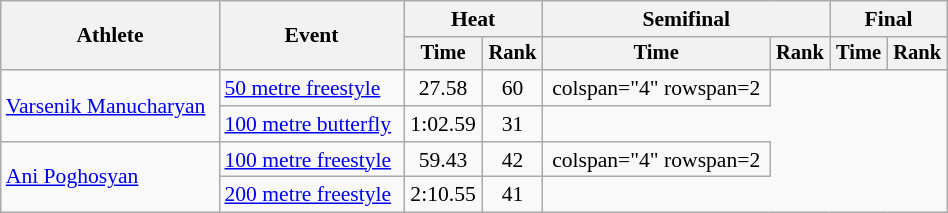<table class="wikitable" style="text-align:center; font-size:90%; width:50%;">
<tr>
<th rowspan="2">Athlete</th>
<th rowspan="2">Event</th>
<th colspan="2">Heat</th>
<th colspan="2">Semifinal</th>
<th colspan="2">Final</th>
</tr>
<tr style="font-size:95%">
<th>Time</th>
<th>Rank</th>
<th>Time</th>
<th>Rank</th>
<th>Time</th>
<th>Rank</th>
</tr>
<tr>
<td align=left rowspan=2><a href='#'>Varsenik Manucharyan</a></td>
<td align=left><a href='#'>50 metre freestyle</a></td>
<td>27.58</td>
<td>60</td>
<td>colspan="4" rowspan=2 </td>
</tr>
<tr>
<td align=left><a href='#'>100 metre butterfly</a></td>
<td>1:02.59</td>
<td>31</td>
</tr>
<tr>
<td align=left rowspan=2><a href='#'>Ani Poghosyan</a></td>
<td align=left><a href='#'>100 metre freestyle</a></td>
<td>59.43</td>
<td>42</td>
<td>colspan="4" rowspan=2 </td>
</tr>
<tr>
<td align=left><a href='#'>200 metre freestyle</a></td>
<td>2:10.55</td>
<td>41</td>
</tr>
</table>
